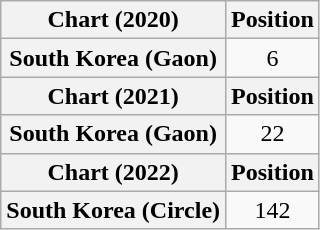<table class="wikitable plainrowheaders" style="text-align:center">
<tr>
<th scope="col">Chart (2020)</th>
<th scope="col">Position</th>
</tr>
<tr>
<th scope="row">South Korea (Gaon)</th>
<td>6</td>
</tr>
<tr>
<th scope="col">Chart (2021)</th>
<th scope="col">Position</th>
</tr>
<tr>
<th scope="row">South Korea (Gaon)</th>
<td>22</td>
</tr>
<tr>
<th scope="col">Chart (2022)</th>
<th scope="col">Position</th>
</tr>
<tr>
<th scope="row">South Korea (Circle)</th>
<td>142</td>
</tr>
</table>
